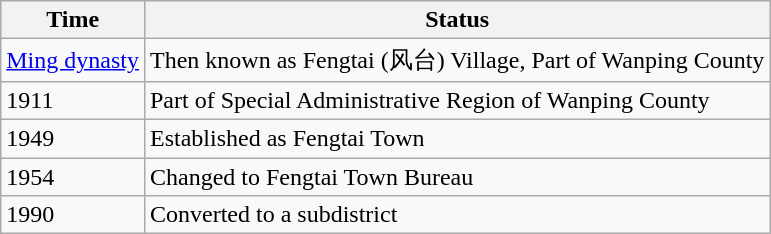<table class="wikitable">
<tr>
<th>Time</th>
<th>Status</th>
</tr>
<tr>
<td><a href='#'>Ming dynasty</a></td>
<td>Then known as Fengtai (风台) Village, Part of Wanping County</td>
</tr>
<tr>
<td>1911</td>
<td>Part of Special Administrative Region of Wanping County</td>
</tr>
<tr>
<td>1949</td>
<td>Established as Fengtai Town</td>
</tr>
<tr>
<td>1954</td>
<td>Changed to Fengtai Town Bureau</td>
</tr>
<tr>
<td>1990</td>
<td>Converted to a subdistrict</td>
</tr>
</table>
